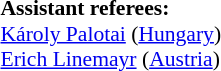<table width=50% style="font-size: 90%">
<tr>
<td><br><br>
<strong>Assistant referees:</strong>
<br><a href='#'>Károly Palotai</a> (<a href='#'>Hungary</a>)
<br><a href='#'>Erich Linemayr</a> (<a href='#'>Austria</a>)</td>
</tr>
</table>
